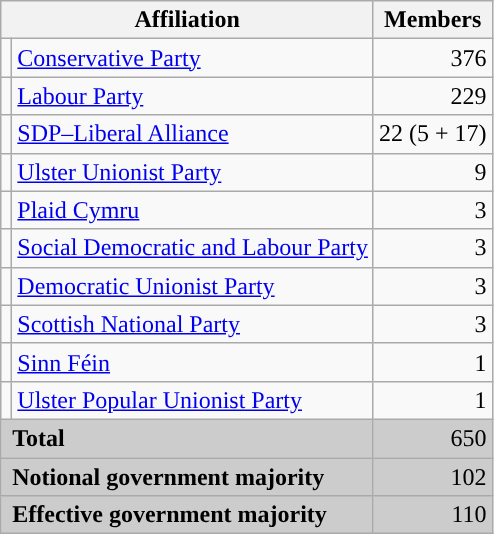<table class="wikitable">
<tr>
<th colspan="2">Affiliation</th>
<th>Members</th>
</tr>
<tr>
<td style="color:inherit;background:"></td>
<td><a href='#'>Conservative Party</a></td>
<td align="right">376</td>
</tr>
<tr>
<td style="color:inherit;background:"></td>
<td><a href='#'>Labour Party</a></td>
<td align="right">229</td>
</tr>
<tr>
<td style="color:inherit;background:"></td>
<td><a href='#'>SDP–Liberal Alliance</a></td>
<td align="right">22 (5 + 17)</td>
</tr>
<tr>
<td style="color:inherit;background:"></td>
<td><a href='#'>Ulster Unionist Party</a></td>
<td align="right">9</td>
</tr>
<tr>
<td style="color:inherit;background:"></td>
<td><a href='#'>Plaid Cymru</a></td>
<td align="right">3</td>
</tr>
<tr>
<td style="color:inherit;background:"></td>
<td><a href='#'>Social Democratic and Labour Party</a></td>
<td align="right">3</td>
</tr>
<tr>
<td style="color:inherit;background:"></td>
<td><a href='#'>Democratic Unionist Party</a></td>
<td align="right">3</td>
</tr>
<tr>
<td style="color:inherit;background:"></td>
<td><a href='#'>Scottish National Party</a></td>
<td align="right">3</td>
</tr>
<tr>
<td style="color:inherit;background:"></td>
<td><a href='#'>Sinn Féin</a></td>
<td align="right">1</td>
</tr>
<tr>
<td style="color:inherit;background:"></td>
<td><a href='#'>Ulster Popular Unionist Party</a></td>
<td align="right">1</td>
</tr>
<tr bgcolor="CCCCCC">
<td colspan="2" rowspan="1"> <strong>Total</strong></td>
<td align="right">650</td>
</tr>
<tr bgcolor="CCCCCC">
<td colspan="2" rowspan="1"> <strong>Notional government majority</strong></td>
<td align="right">102</td>
</tr>
<tr bgcolor="CCCCCC">
<td colspan="2" rowspan="1"> <strong>Effective government majority</strong></td>
<td align="right">110</td>
</tr>
</table>
